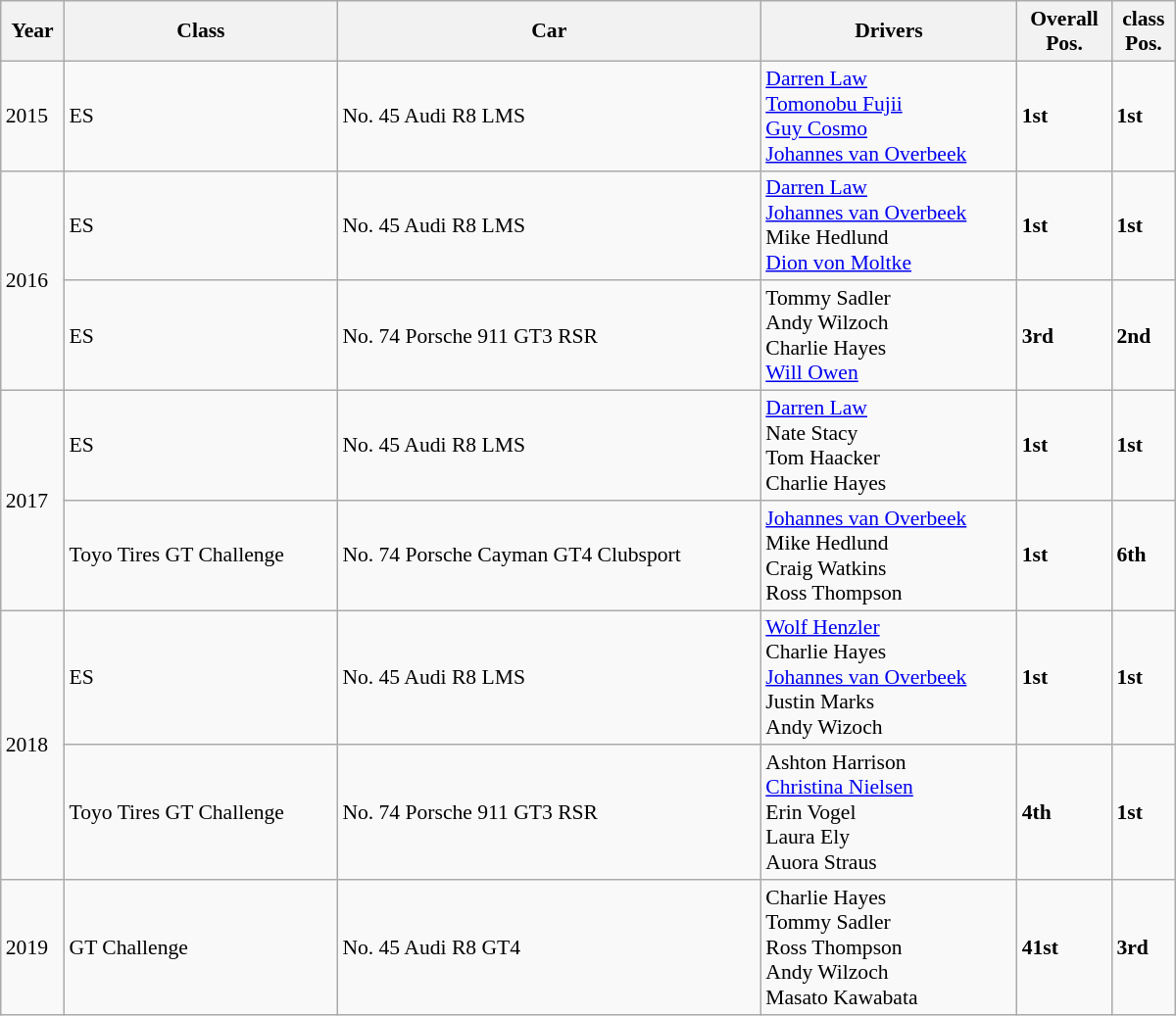<table class="wikitable" style="font-size:90%; width:800px">
<tr>
<th>Year</th>
<th>Class</th>
<th>Car</th>
<th>Drivers</th>
<th>Overall<br>Pos.</th>
<th>class<br>Pos.</th>
</tr>
<tr>
<td>2015</td>
<td>ES</td>
<td>No. 45 Audi R8 LMS</td>
<td><a href='#'>Darren Law</a><br><a href='#'>Tomonobu Fujii</a><br><a href='#'>Guy Cosmo</a><br><a href='#'>Johannes van Overbeek</a></td>
<td><strong>1st</strong></td>
<td><strong>1st</strong></td>
</tr>
<tr>
<td rowspan=2>2016</td>
<td>ES</td>
<td>No. 45 Audi R8 LMS</td>
<td><a href='#'>Darren Law</a><br><a href='#'>Johannes van Overbeek</a><br>Mike Hedlund<br><a href='#'>Dion von Moltke</a></td>
<td><strong>1st</strong></td>
<td><strong>1st</strong></td>
</tr>
<tr>
<td>ES</td>
<td>No. 74 Porsche 911 GT3 RSR</td>
<td>Tommy Sadler<br>Andy Wilzoch<br>Charlie Hayes<br><a href='#'>Will Owen</a></td>
<td><strong>3rd</strong></td>
<td><strong>2nd</strong></td>
</tr>
<tr>
<td rowspan=2>2017</td>
<td>ES</td>
<td>No. 45 Audi R8 LMS</td>
<td><a href='#'>Darren Law</a><br>Nate Stacy<br>Tom Haacker<br>Charlie Hayes</td>
<td><strong>1st</strong></td>
<td><strong>1st</strong></td>
</tr>
<tr>
<td>Toyo Tires GT Challenge</td>
<td>No. 74 Porsche Cayman GT4 Clubsport</td>
<td><a href='#'>Johannes van Overbeek</a><br>Mike Hedlund<br>Craig Watkins<br>Ross Thompson</td>
<td><strong>1st</strong></td>
<td><strong>6th</strong></td>
</tr>
<tr>
<td rowspan=2>2018</td>
<td>ES</td>
<td>No. 45 Audi R8 LMS</td>
<td><a href='#'>Wolf Henzler</a><br>Charlie Hayes<br><a href='#'>Johannes van Overbeek</a><br>Justin Marks<br>Andy Wizoch</td>
<td><strong>1st</strong></td>
<td><strong>1st</strong></td>
</tr>
<tr>
<td>Toyo Tires GT Challenge</td>
<td>No. 74 Porsche 911 GT3 RSR</td>
<td>Ashton Harrison<br><a href='#'>Christina Nielsen</a><br>Erin Vogel<br>Laura Ely<br>Auora Straus</td>
<td><strong>4th</strong></td>
<td><strong>1st</strong></td>
</tr>
<tr>
<td>2019</td>
<td>GT Challenge</td>
<td>No. 45 Audi R8 GT4</td>
<td>Charlie Hayes<br>Tommy Sadler<br>Ross Thompson<br>Andy Wilzoch<br>Masato Kawabata</td>
<td><strong>41st</strong></td>
<td><strong>3rd</strong></td>
</tr>
</table>
